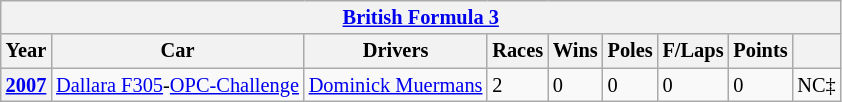<table class="wikitable" style="font-size:85%">
<tr>
<th colspan="9" style="text-align:center;"><a href='#'>British Formula 3</a></th>
</tr>
<tr>
<th>Year</th>
<th>Car</th>
<th>Drivers</th>
<th>Races</th>
<th>Wins</th>
<th>Poles</th>
<th>F/Laps</th>
<th>Points</th>
<th></th>
</tr>
<tr>
<th><a href='#'>2007</a></th>
<td><a href='#'>Dallara F305</a>-<a href='#'>OPC-Challenge</a></td>
<td> <a href='#'>Dominick Muermans</a></td>
<td>2</td>
<td>0</td>
<td>0</td>
<td>0</td>
<td>0</td>
<td>NC‡</td>
</tr>
</table>
